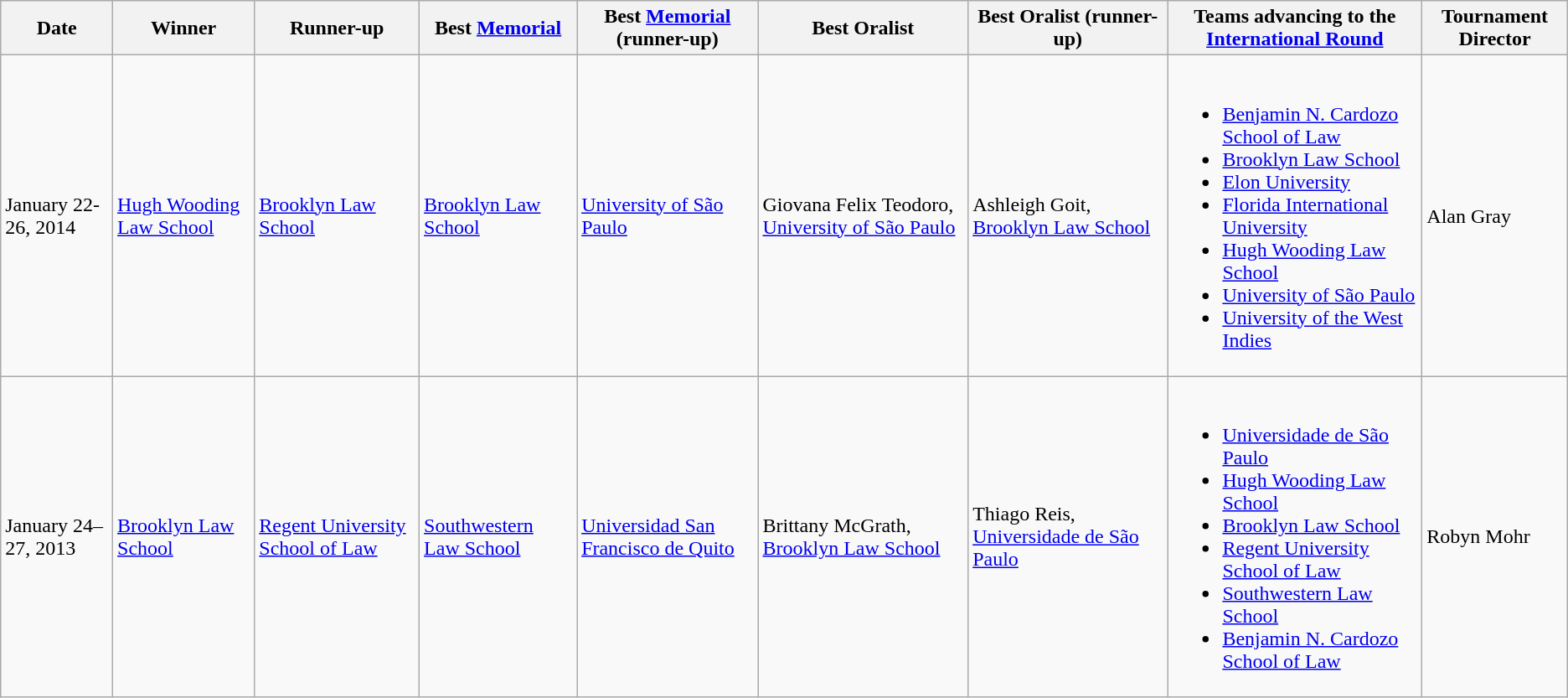<table class="wikitable">
<tr>
<th>Date</th>
<th>Winner</th>
<th>Runner-up</th>
<th>Best <a href='#'>Memorial</a></th>
<th>Best <a href='#'>Memorial</a> (runner-up)</th>
<th>Best Oralist</th>
<th>Best Oralist (runner-up)</th>
<th>Teams advancing to the <a href='#'>International Round</a></th>
<th>Tournament Director</th>
</tr>
<tr>
<td>January 22-26, 2014</td>
<td><a href='#'>Hugh Wooding Law School</a></td>
<td><a href='#'>Brooklyn Law School</a></td>
<td><a href='#'>Brooklyn Law School</a></td>
<td><a href='#'>University of São Paulo</a></td>
<td>Giovana Felix Teodoro, <a href='#'>University of São Paulo</a></td>
<td>Ashleigh Goit, <a href='#'>Brooklyn Law School</a></td>
<td><br><ul><li><a href='#'>Benjamin N. Cardozo School of Law</a></li><li><a href='#'>Brooklyn Law School</a></li><li><a href='#'>Elon University</a></li><li><a href='#'>Florida International University</a></li><li><a href='#'>Hugh Wooding Law School</a></li><li><a href='#'>University of São Paulo</a></li><li><a href='#'>University of the West Indies</a></li></ul></td>
<td>Alan Gray</td>
</tr>
<tr>
<td>January 24–27, 2013</td>
<td><a href='#'>Brooklyn Law School</a></td>
<td><a href='#'>Regent University School of Law</a></td>
<td><a href='#'>Southwestern Law School</a></td>
<td><a href='#'>Universidad San Francisco de Quito</a></td>
<td>Brittany McGrath, <a href='#'>Brooklyn Law School</a></td>
<td>Thiago Reis, <a href='#'>Universidade de São Paulo</a></td>
<td><br><ul><li><a href='#'>Universidade de São Paulo</a></li><li><a href='#'>Hugh Wooding Law School</a></li><li><a href='#'>Brooklyn Law School</a></li><li><a href='#'>Regent University School of Law</a></li><li><a href='#'>Southwestern Law School</a></li><li><a href='#'>Benjamin N. Cardozo School of Law</a></li></ul></td>
<td>Robyn Mohr</td>
</tr>
</table>
